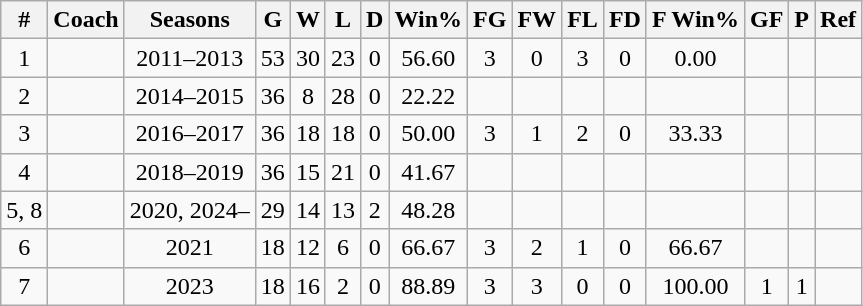<table class="wikitable sortable" style="text-align:center">
<tr>
<th class="unsortable">#</th>
<th>Coach</th>
<th>Seasons</th>
<th>G</th>
<th>W</th>
<th>L</th>
<th>D</th>
<th>Win%</th>
<th>FG</th>
<th>FW</th>
<th>FL</th>
<th>FD</th>
<th>F Win%</th>
<th>GF</th>
<th>P</th>
<th class="unsortable">Ref</th>
</tr>
<tr>
<td>1</td>
<td align="left"></td>
<td>2011–2013</td>
<td>53</td>
<td>30</td>
<td>23</td>
<td>0</td>
<td>56.60</td>
<td>3</td>
<td>0</td>
<td>3</td>
<td>0</td>
<td>0.00</td>
<td></td>
<td></td>
<td></td>
</tr>
<tr>
<td>2</td>
<td align="left"></td>
<td>2014–2015</td>
<td>36</td>
<td>8</td>
<td>28</td>
<td>0</td>
<td>22.22</td>
<td></td>
<td></td>
<td></td>
<td></td>
<td></td>
<td></td>
<td></td>
<td></td>
</tr>
<tr>
<td>3</td>
<td align="left"></td>
<td>2016–2017</td>
<td>36</td>
<td>18</td>
<td>18</td>
<td>0</td>
<td>50.00</td>
<td>3</td>
<td>1</td>
<td>2</td>
<td>0</td>
<td>33.33</td>
<td></td>
<td></td>
<td></td>
</tr>
<tr>
<td>4</td>
<td align="left"></td>
<td>2018–2019</td>
<td>36</td>
<td>15</td>
<td>21</td>
<td>0</td>
<td>41.67</td>
<td></td>
<td></td>
<td></td>
<td></td>
<td></td>
<td></td>
<td></td>
<td></td>
</tr>
<tr>
<td>5, 8</td>
<td align="left"></td>
<td>2020, 2024–</td>
<td>29</td>
<td>14</td>
<td>13</td>
<td>2</td>
<td>48.28</td>
<td></td>
<td></td>
<td></td>
<td></td>
<td></td>
<td></td>
<td></td>
<td></td>
</tr>
<tr>
<td>6</td>
<td align="left"></td>
<td>2021</td>
<td>18</td>
<td>12</td>
<td>6</td>
<td>0</td>
<td>66.67</td>
<td>3</td>
<td>2</td>
<td>1</td>
<td>0</td>
<td>66.67</td>
<td></td>
<td></td>
<td></td>
</tr>
<tr>
<td>7</td>
<td align="left"></td>
<td>2023</td>
<td>18</td>
<td>16</td>
<td>2</td>
<td>0</td>
<td>88.89</td>
<td>3</td>
<td>3</td>
<td>0</td>
<td>0</td>
<td>100.00</td>
<td>1</td>
<td>1</td>
<td></td>
</tr>
</table>
